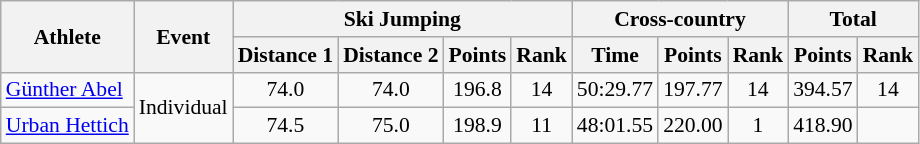<table class="wikitable" style="font-size:90%">
<tr>
<th rowspan="2">Athlete</th>
<th rowspan="2">Event</th>
<th colspan="4">Ski Jumping</th>
<th colspan="3">Cross-country</th>
<th colspan="2">Total</th>
</tr>
<tr>
<th>Distance 1</th>
<th>Distance 2</th>
<th>Points</th>
<th>Rank</th>
<th>Time</th>
<th>Points</th>
<th>Rank</th>
<th>Points</th>
<th>Rank</th>
</tr>
<tr>
<td><a href='#'>Günther Abel</a></td>
<td rowspan="2">Individual</td>
<td align="center">74.0</td>
<td align="center">74.0</td>
<td align="center">196.8</td>
<td align="center">14</td>
<td align="center">50:29.77</td>
<td align="center">197.77</td>
<td align="center">14</td>
<td align="center">394.57</td>
<td align="center">14</td>
</tr>
<tr>
<td><a href='#'>Urban Hettich</a></td>
<td align="center">74.5</td>
<td align="center">75.0</td>
<td align="center">198.9</td>
<td align="center">11</td>
<td align="center">48:01.55</td>
<td align="center">220.00</td>
<td align="center">1</td>
<td align="center">418.90</td>
<td align="center"></td>
</tr>
</table>
